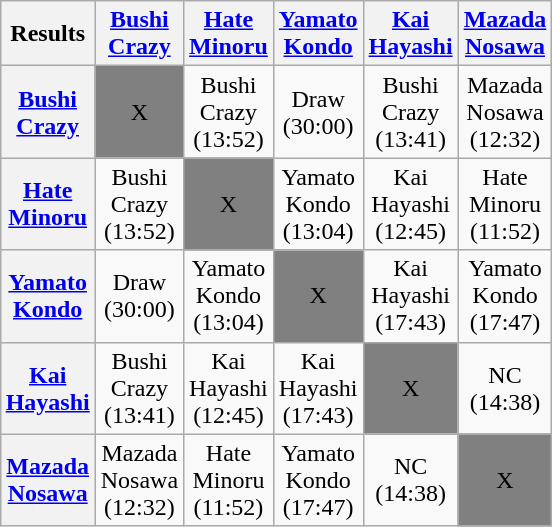<table class="wikitable" style="text-align:center; margin: 1em auto 1em auto">
<tr>
<th>Results</th>
<th><a href='#'>Bushi</a><br><a href='#'>Crazy</a></th>
<th><a href='#'>Hate</a><br><a href='#'>Minoru</a></th>
<th><a href='#'>Yamato</a><br><a href='#'>Kondo</a></th>
<th><a href='#'>Kai</a><br><a href='#'>Hayashi</a></th>
<th><a href='#'>Mazada</a><br><a href='#'>Nosawa</a></th>
</tr>
<tr>
<th><a href='#'>Bushi</a><br><a href='#'>Crazy</a></th>
<td bgcolor=grey>X</td>
<td>Bushi<br>Crazy<br>(13:52)</td>
<td>Draw<br>(30:00)</td>
<td>Bushi<br>Crazy<br>(13:41)</td>
<td>Mazada<br>Nosawa<br>(12:32)</td>
</tr>
<tr>
<th><a href='#'>Hate</a><br><a href='#'>Minoru</a></th>
<td>Bushi<br>Crazy<br>(13:52)</td>
<td bgcolor=grey>X</td>
<td>Yamato<br>Kondo<br>(13:04)</td>
<td>Kai<br>Hayashi<br>(12:45)</td>
<td>Hate<br>Minoru<br>(11:52)</td>
</tr>
<tr>
<th><a href='#'>Yamato</a><br><a href='#'>Kondo</a></th>
<td>Draw<br>(30:00)</td>
<td>Yamato<br>Kondo<br>(13:04)</td>
<td bgcolor=grey>X</td>
<td>Kai<br>Hayashi<br>(17:43)</td>
<td>Yamato<br>Kondo<br>(17:47)</td>
</tr>
<tr>
<th><a href='#'>Kai</a><br><a href='#'>Hayashi</a></th>
<td>Bushi<br>Crazy<br>(13:41)</td>
<td>Kai<br>Hayashi<br>(12:45)</td>
<td>Kai<br>Hayashi<br>(17:43)</td>
<td bgcolor=grey>X</td>
<td>NC<br>(14:38)</td>
</tr>
<tr>
<th><a href='#'>Mazada</a><br><a href='#'>Nosawa</a></th>
<td>Mazada<br>Nosawa<br>(12:32)</td>
<td>Hate<br>Minoru<br>(11:52)</td>
<td>Yamato<br>Kondo<br>(17:47)</td>
<td>NC<br>(14:38)</td>
<td bgcolor=grey>X</td>
</tr>
</table>
